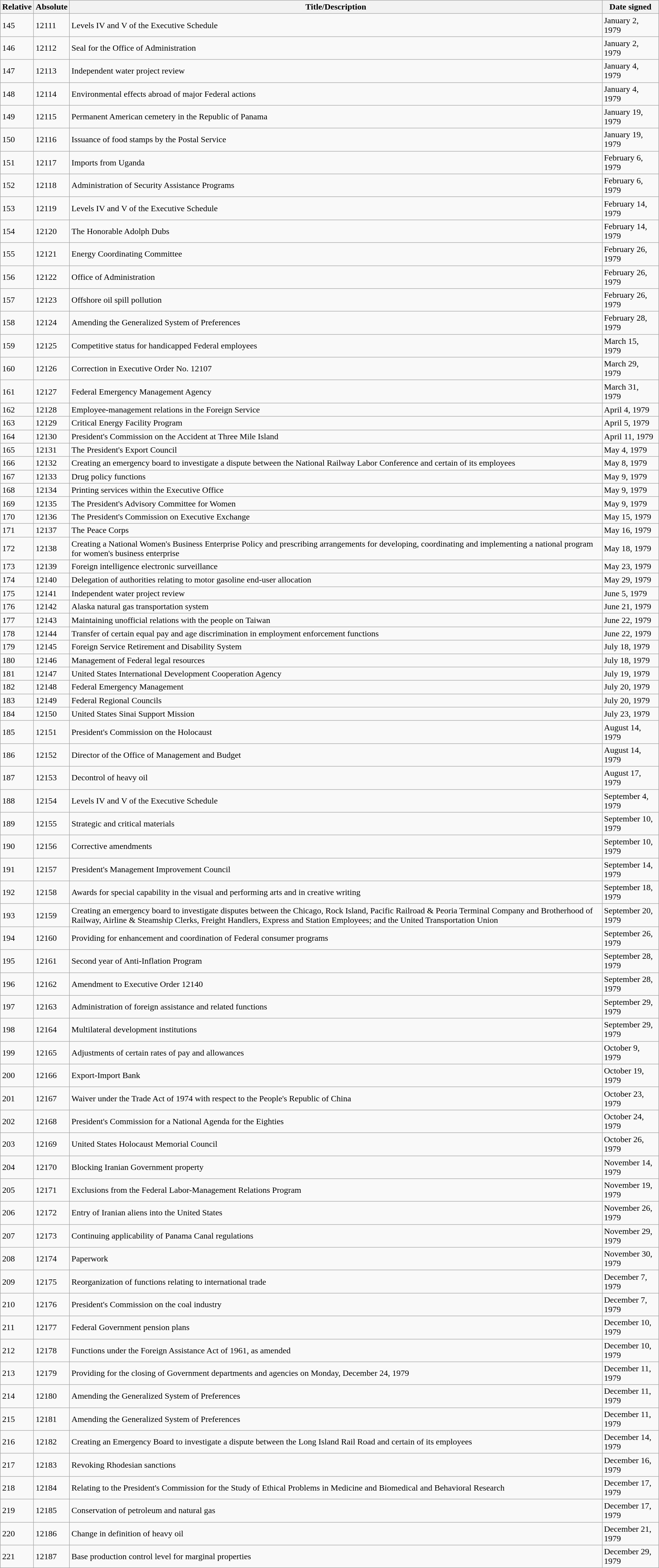<table class="wikitable">
<tr>
<th>Relative </th>
<th>Absolute </th>
<th>Title/Description</th>
<th>Date signed</th>
</tr>
<tr>
<td>145</td>
<td>12111</td>
<td>Levels IV and V of the Executive Schedule</td>
<td>January 2, 1979</td>
</tr>
<tr>
<td>146</td>
<td>12112</td>
<td>Seal for the Office of Administration</td>
<td>January 2, 1979</td>
</tr>
<tr>
<td>147</td>
<td>12113</td>
<td>Independent water project review</td>
<td>January 4, 1979</td>
</tr>
<tr>
<td>148</td>
<td>12114</td>
<td>Environmental effects abroad of major Federal actions</td>
<td>January 4, 1979</td>
</tr>
<tr>
<td>149</td>
<td>12115</td>
<td>Permanent American cemetery in the Republic of Panama</td>
<td>January 19, 1979</td>
</tr>
<tr>
<td>150</td>
<td>12116</td>
<td>Issuance of food stamps by the Postal Service</td>
<td>January 19, 1979</td>
</tr>
<tr>
<td>151</td>
<td>12117</td>
<td>Imports from Uganda</td>
<td>February 6, 1979</td>
</tr>
<tr>
<td>152</td>
<td>12118</td>
<td>Administration of Security Assistance Programs</td>
<td>February 6, 1979</td>
</tr>
<tr>
<td>153</td>
<td>12119</td>
<td>Levels IV and V of the Executive Schedule</td>
<td>February 14, 1979</td>
</tr>
<tr>
<td>154</td>
<td>12120</td>
<td>The Honorable Adolph Dubs</td>
<td>February 14, 1979</td>
</tr>
<tr>
<td>155</td>
<td>12121</td>
<td>Energy Coordinating Committee</td>
<td>February 26, 1979</td>
</tr>
<tr>
<td>156</td>
<td>12122</td>
<td>Office of Administration</td>
<td>February 26, 1979</td>
</tr>
<tr>
<td>157</td>
<td>12123</td>
<td>Offshore oil spill pollution</td>
<td>February 26, 1979</td>
</tr>
<tr>
<td>158</td>
<td>12124</td>
<td>Amending the Generalized System of Preferences</td>
<td>February 28, 1979</td>
</tr>
<tr>
<td>159</td>
<td>12125</td>
<td>Competitive status for handicapped Federal employees</td>
<td>March 15, 1979</td>
</tr>
<tr>
<td>160</td>
<td>12126</td>
<td>Correction in Executive Order No. 12107</td>
<td>March 29, 1979</td>
</tr>
<tr>
<td>161</td>
<td>12127</td>
<td>Federal Emergency Management Agency</td>
<td>March 31, 1979</td>
</tr>
<tr>
<td>162</td>
<td>12128</td>
<td>Employee-management relations in the Foreign Service</td>
<td>April 4, 1979</td>
</tr>
<tr>
<td>163</td>
<td>12129</td>
<td>Critical Energy Facility Program</td>
<td>April 5, 1979</td>
</tr>
<tr>
<td>164</td>
<td>12130</td>
<td>President's Commission on the Accident at Three Mile Island</td>
<td>April 11, 1979</td>
</tr>
<tr>
<td>165</td>
<td>12131</td>
<td>The President's Export Council</td>
<td>May 4, 1979</td>
</tr>
<tr>
<td>166</td>
<td>12132</td>
<td>Creating an emergency board to investigate a dispute between the National Railway Labor Conference and certain of its employees</td>
<td>May 8, 1979</td>
</tr>
<tr>
<td>167</td>
<td>12133</td>
<td>Drug policy functions</td>
<td>May 9, 1979</td>
</tr>
<tr>
<td>168</td>
<td>12134</td>
<td>Printing services within the Executive Office</td>
<td>May 9, 1979</td>
</tr>
<tr>
<td>169</td>
<td>12135</td>
<td>The President's Advisory Committee for Women</td>
<td>May 9, 1979</td>
</tr>
<tr>
<td>170</td>
<td>12136</td>
<td>The President's Commission on Executive Exchange</td>
<td>May 15, 1979</td>
</tr>
<tr>
<td>171</td>
<td>12137</td>
<td>The Peace Corps</td>
<td>May 16, 1979</td>
</tr>
<tr>
<td>172</td>
<td>12138</td>
<td>Creating a National Women's Business Enterprise Policy and prescribing arrangements for developing, coordinating and implementing a national program for women's business enterprise</td>
<td>May 18, 1979</td>
</tr>
<tr>
<td>173</td>
<td>12139</td>
<td>Foreign intelligence electronic surveillance</td>
<td>May 23, 1979</td>
</tr>
<tr>
<td>174</td>
<td>12140</td>
<td>Delegation of authorities relating to motor gasoline end-user allocation</td>
<td>May 29, 1979</td>
</tr>
<tr>
<td>175</td>
<td>12141</td>
<td>Independent water project review</td>
<td>June 5, 1979</td>
</tr>
<tr>
<td>176</td>
<td>12142</td>
<td>Alaska natural gas transportation system</td>
<td>June 21, 1979</td>
</tr>
<tr>
<td>177</td>
<td>12143</td>
<td>Maintaining unofficial relations with the people on Taiwan</td>
<td>June 22, 1979</td>
</tr>
<tr>
<td>178</td>
<td>12144</td>
<td>Transfer of certain equal pay and age discrimination in employment enforcement functions</td>
<td>June 22, 1979</td>
</tr>
<tr>
<td>179</td>
<td>12145</td>
<td>Foreign Service Retirement and Disability System</td>
<td>July 18, 1979</td>
</tr>
<tr>
<td>180</td>
<td>12146</td>
<td>Management of Federal legal resources</td>
<td>July 18, 1979</td>
</tr>
<tr>
<td>181</td>
<td>12147</td>
<td>United States International Development Cooperation Agency</td>
<td>July 19, 1979</td>
</tr>
<tr>
<td>182</td>
<td>12148</td>
<td>Federal Emergency Management</td>
<td>July 20, 1979</td>
</tr>
<tr>
<td>183</td>
<td>12149</td>
<td>Federal Regional Councils</td>
<td>July 20, 1979</td>
</tr>
<tr>
<td>184</td>
<td>12150</td>
<td>United States Sinai Support Mission</td>
<td>July 23, 1979</td>
</tr>
<tr>
<td>185</td>
<td>12151</td>
<td>President's Commission on the Holocaust</td>
<td>August 14, 1979</td>
</tr>
<tr>
<td>186</td>
<td>12152</td>
<td>Director of the Office of Management and Budget</td>
<td>August 14, 1979</td>
</tr>
<tr>
<td>187</td>
<td>12153</td>
<td>Decontrol of heavy oil</td>
<td>August 17, 1979</td>
</tr>
<tr>
<td>188</td>
<td>12154</td>
<td>Levels IV and V of the Executive Schedule</td>
<td>September 4, 1979</td>
</tr>
<tr>
<td>189</td>
<td>12155</td>
<td>Strategic and critical materials</td>
<td>September 10, 1979</td>
</tr>
<tr>
<td>190</td>
<td>12156</td>
<td>Corrective amendments</td>
<td>September 10, 1979</td>
</tr>
<tr>
<td>191</td>
<td>12157</td>
<td>President's Management Improvement Council</td>
<td>September 14, 1979</td>
</tr>
<tr>
<td>192</td>
<td>12158</td>
<td>Awards for special capability in the visual and performing arts and in creative writing</td>
<td>September 18, 1979</td>
</tr>
<tr>
<td>193</td>
<td>12159</td>
<td>Creating an emergency board to investigate disputes between the Chicago, Rock Island, Pacific Railroad & Peoria Terminal Company and Brotherhood of Railway, Airline & Steamship Clerks, Freight Handlers, Express and Station Employees; and the United Transportation Union</td>
<td>September 20, 1979</td>
</tr>
<tr>
<td>194</td>
<td>12160</td>
<td>Providing for enhancement and coordination of Federal consumer programs</td>
<td>September 26, 1979</td>
</tr>
<tr>
<td>195</td>
<td>12161</td>
<td>Second year of Anti-Inflation Program</td>
<td>September 28, 1979</td>
</tr>
<tr>
<td>196</td>
<td>12162</td>
<td>Amendment to Executive Order 12140</td>
<td>September 28, 1979</td>
</tr>
<tr>
<td>197</td>
<td>12163</td>
<td>Administration of foreign assistance and related functions</td>
<td>September 29, 1979</td>
</tr>
<tr>
<td>198</td>
<td>12164</td>
<td>Multilateral development institutions</td>
<td>September 29, 1979</td>
</tr>
<tr>
<td>199</td>
<td>12165</td>
<td>Adjustments of certain rates of pay and allowances</td>
<td>October 9, 1979</td>
</tr>
<tr>
<td>200</td>
<td>12166</td>
<td>Export-Import Bank</td>
<td>October 19, 1979</td>
</tr>
<tr>
<td>201</td>
<td>12167</td>
<td>Waiver under the Trade Act of 1974 with respect to the People's Republic of China</td>
<td>October 23, 1979</td>
</tr>
<tr>
<td>202</td>
<td>12168</td>
<td>President's Commission for a National Agenda for the Eighties</td>
<td>October 24, 1979</td>
</tr>
<tr>
<td>203</td>
<td>12169</td>
<td>United States Holocaust Memorial Council</td>
<td>October 26, 1979</td>
</tr>
<tr>
<td>204</td>
<td>12170</td>
<td>Blocking Iranian Government property</td>
<td>November 14, 1979</td>
</tr>
<tr>
<td>205</td>
<td>12171</td>
<td>Exclusions from the Federal Labor-Management Relations Program</td>
<td>November 19, 1979</td>
</tr>
<tr>
<td>206</td>
<td>12172</td>
<td>Entry of Iranian aliens into the United States</td>
<td>November 26, 1979</td>
</tr>
<tr>
<td>207</td>
<td>12173</td>
<td>Continuing applicability of Panama Canal regulations</td>
<td>November 29, 1979</td>
</tr>
<tr>
<td>208</td>
<td>12174</td>
<td>Paperwork</td>
<td>November 30, 1979</td>
</tr>
<tr>
<td>209</td>
<td>12175</td>
<td>Reorganization of functions relating to international trade</td>
<td>December 7, 1979</td>
</tr>
<tr>
<td>210</td>
<td>12176</td>
<td>President's Commission on the coal industry</td>
<td>December 7, 1979</td>
</tr>
<tr>
<td>211</td>
<td>12177</td>
<td>Federal Government pension plans</td>
<td>December 10, 1979</td>
</tr>
<tr>
<td>212</td>
<td>12178</td>
<td>Functions under the Foreign Assistance Act of 1961, as amended</td>
<td>December 10, 1979</td>
</tr>
<tr>
<td>213</td>
<td>12179</td>
<td>Providing for the closing of Government departments and agencies on Monday, December 24, 1979</td>
<td>December 11, 1979</td>
</tr>
<tr>
<td>214</td>
<td>12180</td>
<td>Amending the Generalized System of Preferences</td>
<td>December 11, 1979</td>
</tr>
<tr>
<td>215</td>
<td>12181</td>
<td>Amending the Generalized System of Preferences</td>
<td>December 11, 1979</td>
</tr>
<tr>
<td>216</td>
<td>12182</td>
<td>Creating an Emergency Board to investigate a dispute between the Long Island Rail Road and certain of its employees</td>
<td>December 14, 1979</td>
</tr>
<tr>
<td>217</td>
<td>12183</td>
<td>Revoking Rhodesian sanctions</td>
<td>December 16, 1979</td>
</tr>
<tr>
<td>218</td>
<td>12184</td>
<td>Relating to the President's Commission for the Study of Ethical Problems in Medicine and Biomedical and Behavioral Research</td>
<td>December 17, 1979</td>
</tr>
<tr>
<td>219</td>
<td>12185</td>
<td>Conservation of petroleum and natural gas</td>
<td>December 17, 1979</td>
</tr>
<tr>
<td>220</td>
<td>12186</td>
<td>Change in definition of heavy oil</td>
<td>December 21, 1979</td>
</tr>
<tr>
<td>221</td>
<td>12187</td>
<td>Base production control level for marginal properties</td>
<td>December 29, 1979</td>
</tr>
</table>
